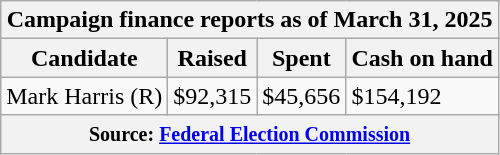<table class="wikitable sortable">
<tr>
<th colspan=4>Campaign finance reports as of March 31, 2025</th>
</tr>
<tr style="text-align:center;">
<th>Candidate</th>
<th>Raised</th>
<th>Spent</th>
<th>Cash on hand</th>
</tr>
<tr>
<td>Mark Harris (R)</td>
<td>$92,315</td>
<td>$45,656</td>
<td>$154,192</td>
</tr>
<tr>
<th colspan="4"><small>Source: <a href='#'>Federal Election Commission</a></small></th>
</tr>
</table>
